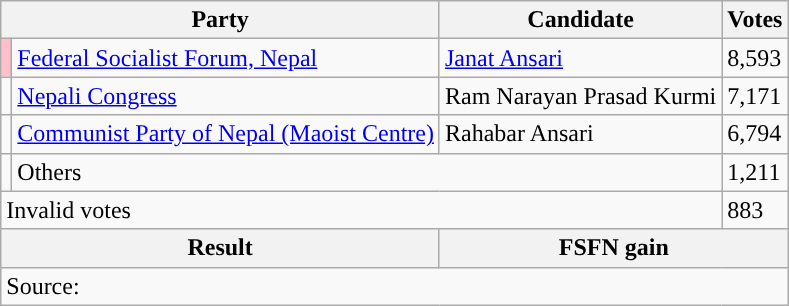<table class="wikitable">
<tr>
<th colspan="2">Party</th>
<th>Candidate</th>
<th>Votes</th>
</tr>
<tr>
<td style="background-color:#ffc0cb"></td>
<td><a href='#'>Federal Socialist Forum, Nepal</a></td>
<td><a href='#'>Janat Ansari</a></td>
<td>8,593</td>
</tr>
<tr>
<td style="background-color:"></td>
<td><a href='#'>Nepali Congress</a></td>
<td>Ram Narayan Prasad Kurmi</td>
<td>7,171</td>
</tr>
<tr>
<td style="background-color:"></td>
<td><a href='#'>Communist Party of Nepal (Maoist Centre)</a></td>
<td>Rahabar Ansari</td>
<td>6,794</td>
</tr>
<tr>
<td></td>
<td colspan="2">Others</td>
<td>1,211</td>
</tr>
<tr>
<td colspan="3">Invalid votes</td>
<td>883</td>
</tr>
<tr>
<th colspan="2">Result</th>
<th colspan="2">FSFN gain</th>
</tr>
<tr>
<td colspan="4">Source: </td>
</tr>
</table>
